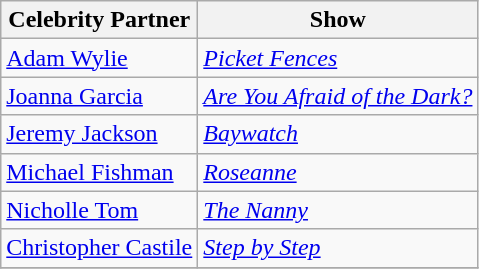<table class="wikitable">
<tr>
<th>Celebrity Partner</th>
<th>Show</th>
</tr>
<tr>
<td><a href='#'>Adam Wylie</a></td>
<td><em><a href='#'>Picket Fences</a></em></td>
</tr>
<tr>
<td><a href='#'>Joanna Garcia</a></td>
<td><em><a href='#'>Are You Afraid of the Dark?</a></em></td>
</tr>
<tr>
<td><a href='#'>Jeremy Jackson</a></td>
<td><em><a href='#'>Baywatch</a></em></td>
</tr>
<tr>
<td><a href='#'>Michael Fishman</a></td>
<td><em><a href='#'>Roseanne</a></em></td>
</tr>
<tr>
<td><a href='#'>Nicholle Tom</a></td>
<td><em><a href='#'>The Nanny</a></em></td>
</tr>
<tr>
<td><a href='#'>Christopher Castile</a></td>
<td><em><a href='#'>Step by Step</a></em></td>
</tr>
<tr>
</tr>
</table>
